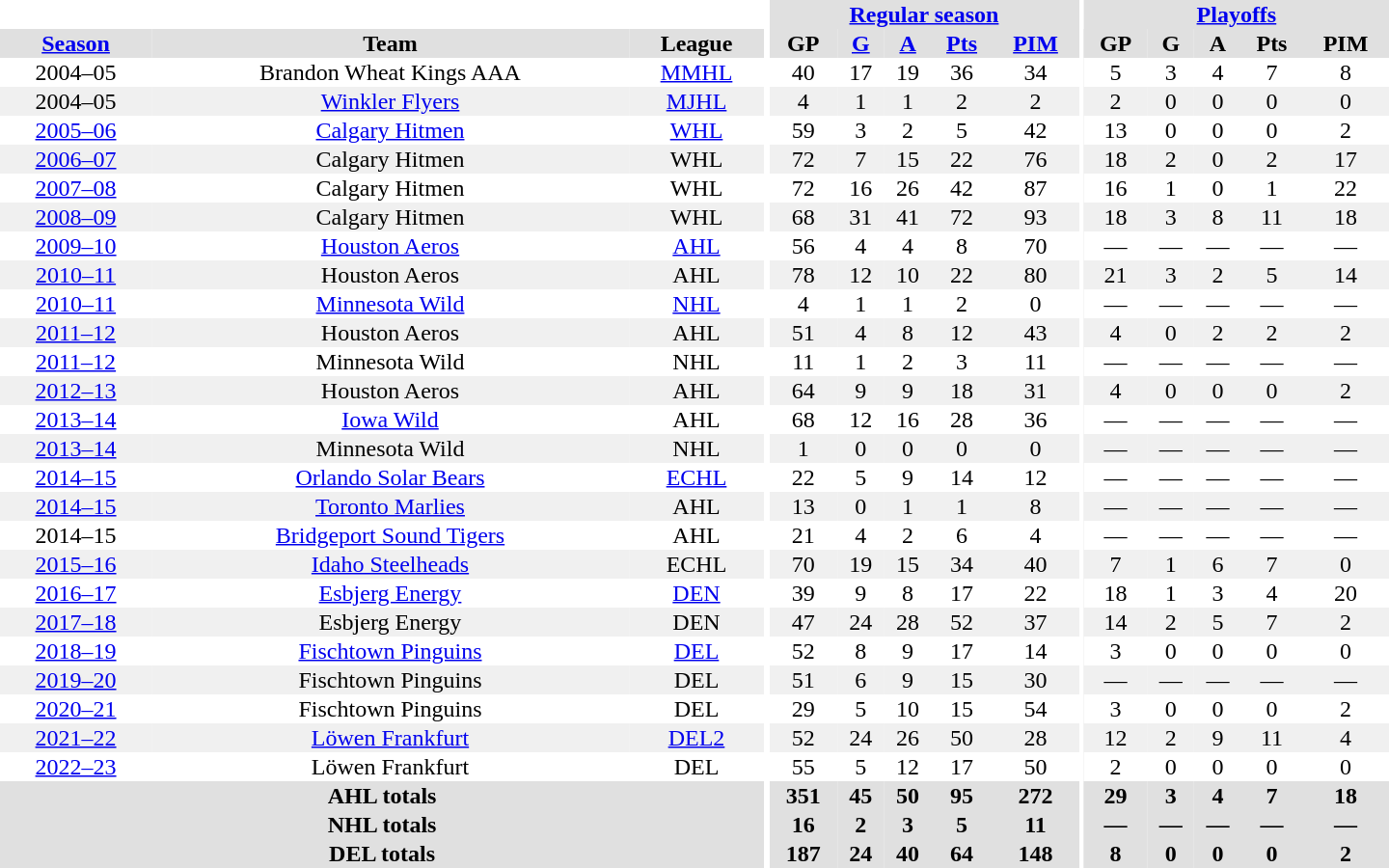<table border="0" cellpadding="1" cellspacing="0" style="text-align:center; width:60em">
<tr bgcolor="#e0e0e0">
<th colspan="3" bgcolor="#ffffff"></th>
<th rowspan="99" bgcolor="#ffffff"></th>
<th colspan="5"><a href='#'>Regular season</a></th>
<th rowspan="99" bgcolor="#ffffff"></th>
<th colspan="5"><a href='#'>Playoffs</a></th>
</tr>
<tr bgcolor="#e0e0e0">
<th><a href='#'>Season</a></th>
<th>Team</th>
<th>League</th>
<th>GP</th>
<th><a href='#'>G</a></th>
<th><a href='#'>A</a></th>
<th><a href='#'>Pts</a></th>
<th><a href='#'>PIM</a></th>
<th>GP</th>
<th>G</th>
<th>A</th>
<th>Pts</th>
<th>PIM</th>
</tr>
<tr>
<td>2004–05</td>
<td>Brandon Wheat Kings AAA</td>
<td><a href='#'>MMHL</a></td>
<td>40</td>
<td>17</td>
<td>19</td>
<td>36</td>
<td>34</td>
<td>5</td>
<td>3</td>
<td>4</td>
<td>7</td>
<td>8</td>
</tr>
<tr bgcolor="#f0f0f0">
<td>2004–05</td>
<td><a href='#'>Winkler Flyers</a></td>
<td><a href='#'>MJHL</a></td>
<td>4</td>
<td>1</td>
<td>1</td>
<td>2</td>
<td>2</td>
<td>2</td>
<td>0</td>
<td>0</td>
<td>0</td>
<td>0</td>
</tr>
<tr>
<td><a href='#'>2005–06</a></td>
<td><a href='#'>Calgary Hitmen</a></td>
<td><a href='#'>WHL</a></td>
<td>59</td>
<td>3</td>
<td>2</td>
<td>5</td>
<td>42</td>
<td>13</td>
<td>0</td>
<td>0</td>
<td>0</td>
<td>2</td>
</tr>
<tr bgcolor="#f0f0f0">
<td><a href='#'>2006–07</a></td>
<td>Calgary Hitmen</td>
<td>WHL</td>
<td>72</td>
<td>7</td>
<td>15</td>
<td>22</td>
<td>76</td>
<td>18</td>
<td>2</td>
<td>0</td>
<td>2</td>
<td>17</td>
</tr>
<tr>
<td><a href='#'>2007–08</a></td>
<td>Calgary Hitmen</td>
<td>WHL</td>
<td>72</td>
<td>16</td>
<td>26</td>
<td>42</td>
<td>87</td>
<td>16</td>
<td>1</td>
<td>0</td>
<td>1</td>
<td>22</td>
</tr>
<tr bgcolor="#f0f0f0">
<td><a href='#'>2008–09</a></td>
<td>Calgary Hitmen</td>
<td>WHL</td>
<td>68</td>
<td>31</td>
<td>41</td>
<td>72</td>
<td>93</td>
<td>18</td>
<td>3</td>
<td>8</td>
<td>11</td>
<td>18</td>
</tr>
<tr>
<td><a href='#'>2009–10</a></td>
<td><a href='#'>Houston Aeros</a></td>
<td><a href='#'>AHL</a></td>
<td>56</td>
<td>4</td>
<td>4</td>
<td>8</td>
<td>70</td>
<td>—</td>
<td>—</td>
<td>—</td>
<td>—</td>
<td>—</td>
</tr>
<tr bgcolor="#f0f0f0">
<td><a href='#'>2010–11</a></td>
<td>Houston Aeros</td>
<td>AHL</td>
<td>78</td>
<td>12</td>
<td>10</td>
<td>22</td>
<td>80</td>
<td>21</td>
<td>3</td>
<td>2</td>
<td>5</td>
<td>14</td>
</tr>
<tr>
<td><a href='#'>2010–11</a></td>
<td><a href='#'>Minnesota Wild</a></td>
<td><a href='#'>NHL</a></td>
<td>4</td>
<td>1</td>
<td>1</td>
<td>2</td>
<td>0</td>
<td>—</td>
<td>—</td>
<td>—</td>
<td>—</td>
<td>—</td>
</tr>
<tr bgcolor="#f0f0f0">
<td><a href='#'>2011–12</a></td>
<td>Houston Aeros</td>
<td>AHL</td>
<td>51</td>
<td>4</td>
<td>8</td>
<td>12</td>
<td>43</td>
<td>4</td>
<td>0</td>
<td>2</td>
<td>2</td>
<td>2</td>
</tr>
<tr>
<td><a href='#'>2011–12</a></td>
<td>Minnesota Wild</td>
<td>NHL</td>
<td>11</td>
<td>1</td>
<td>2</td>
<td>3</td>
<td>11</td>
<td>—</td>
<td>—</td>
<td>—</td>
<td>—</td>
<td>—</td>
</tr>
<tr bgcolor="#f0f0f0">
<td><a href='#'>2012–13</a></td>
<td>Houston Aeros</td>
<td>AHL</td>
<td>64</td>
<td>9</td>
<td>9</td>
<td>18</td>
<td>31</td>
<td>4</td>
<td>0</td>
<td>0</td>
<td>0</td>
<td>2</td>
</tr>
<tr>
<td><a href='#'>2013–14</a></td>
<td><a href='#'>Iowa Wild</a></td>
<td>AHL</td>
<td>68</td>
<td>12</td>
<td>16</td>
<td>28</td>
<td>36</td>
<td>—</td>
<td>—</td>
<td>—</td>
<td>—</td>
<td>—</td>
</tr>
<tr bgcolor="#f0f0f0">
<td><a href='#'>2013–14</a></td>
<td>Minnesota Wild</td>
<td>NHL</td>
<td>1</td>
<td>0</td>
<td>0</td>
<td>0</td>
<td>0</td>
<td>—</td>
<td>—</td>
<td>—</td>
<td>—</td>
<td>—</td>
</tr>
<tr>
<td><a href='#'>2014–15</a></td>
<td><a href='#'>Orlando Solar Bears</a></td>
<td><a href='#'>ECHL</a></td>
<td>22</td>
<td>5</td>
<td>9</td>
<td>14</td>
<td>12</td>
<td>—</td>
<td>—</td>
<td>—</td>
<td>—</td>
<td>—</td>
</tr>
<tr bgcolor="#f0f0f0">
<td><a href='#'>2014–15</a></td>
<td><a href='#'>Toronto Marlies</a></td>
<td>AHL</td>
<td>13</td>
<td>0</td>
<td>1</td>
<td>1</td>
<td>8</td>
<td>—</td>
<td>—</td>
<td>—</td>
<td>—</td>
<td>—</td>
</tr>
<tr>
<td>2014–15</td>
<td><a href='#'>Bridgeport Sound Tigers</a></td>
<td>AHL</td>
<td>21</td>
<td>4</td>
<td>2</td>
<td>6</td>
<td>4</td>
<td>—</td>
<td>—</td>
<td>—</td>
<td>—</td>
<td>—</td>
</tr>
<tr bgcolor="#f0f0f0">
<td><a href='#'>2015–16</a></td>
<td><a href='#'>Idaho Steelheads</a></td>
<td>ECHL</td>
<td>70</td>
<td>19</td>
<td>15</td>
<td>34</td>
<td>40</td>
<td>7</td>
<td>1</td>
<td>6</td>
<td>7</td>
<td>0</td>
</tr>
<tr>
<td><a href='#'>2016–17</a></td>
<td><a href='#'>Esbjerg Energy</a></td>
<td><a href='#'>DEN</a></td>
<td>39</td>
<td>9</td>
<td>8</td>
<td>17</td>
<td>22</td>
<td>18</td>
<td>1</td>
<td>3</td>
<td>4</td>
<td>20</td>
</tr>
<tr bgcolor="#f0f0f0">
<td><a href='#'>2017–18</a></td>
<td>Esbjerg Energy</td>
<td>DEN</td>
<td>47</td>
<td>24</td>
<td>28</td>
<td>52</td>
<td>37</td>
<td>14</td>
<td>2</td>
<td>5</td>
<td>7</td>
<td>2</td>
</tr>
<tr>
<td><a href='#'>2018–19</a></td>
<td><a href='#'>Fischtown Pinguins</a></td>
<td><a href='#'>DEL</a></td>
<td>52</td>
<td>8</td>
<td>9</td>
<td>17</td>
<td>14</td>
<td>3</td>
<td>0</td>
<td>0</td>
<td>0</td>
<td>0</td>
</tr>
<tr bgcolor="#f0f0f0">
<td><a href='#'>2019–20</a></td>
<td>Fischtown Pinguins</td>
<td>DEL</td>
<td>51</td>
<td>6</td>
<td>9</td>
<td>15</td>
<td>30</td>
<td>—</td>
<td>—</td>
<td>—</td>
<td>—</td>
<td>—</td>
</tr>
<tr>
<td><a href='#'>2020–21</a></td>
<td>Fischtown Pinguins</td>
<td>DEL</td>
<td>29</td>
<td>5</td>
<td>10</td>
<td>15</td>
<td>54</td>
<td>3</td>
<td>0</td>
<td>0</td>
<td>0</td>
<td>2</td>
</tr>
<tr bgcolor="#f0f0f0">
<td><a href='#'>2021–22</a></td>
<td><a href='#'>Löwen Frankfurt</a></td>
<td><a href='#'>DEL2</a></td>
<td>52</td>
<td>24</td>
<td>26</td>
<td>50</td>
<td>28</td>
<td>12</td>
<td>2</td>
<td>9</td>
<td>11</td>
<td>4</td>
</tr>
<tr>
<td><a href='#'>2022–23</a></td>
<td>Löwen Frankfurt</td>
<td>DEL</td>
<td>55</td>
<td>5</td>
<td>12</td>
<td>17</td>
<td>50</td>
<td>2</td>
<td>0</td>
<td>0</td>
<td>0</td>
<td>0</td>
</tr>
<tr bgcolor="#e0e0e0">
<th colspan="3">AHL totals</th>
<th>351</th>
<th>45</th>
<th>50</th>
<th>95</th>
<th>272</th>
<th>29</th>
<th>3</th>
<th>4</th>
<th>7</th>
<th>18</th>
</tr>
<tr bgcolor="#e0e0e0">
<th colspan="3">NHL totals</th>
<th>16</th>
<th>2</th>
<th>3</th>
<th>5</th>
<th>11</th>
<th>—</th>
<th>—</th>
<th>—</th>
<th>—</th>
<th>—</th>
</tr>
<tr bgcolor="#e0e0e0">
<th colspan="3">DEL totals</th>
<th>187</th>
<th>24</th>
<th>40</th>
<th>64</th>
<th>148</th>
<th>8</th>
<th>0</th>
<th>0</th>
<th>0</th>
<th>2</th>
</tr>
</table>
